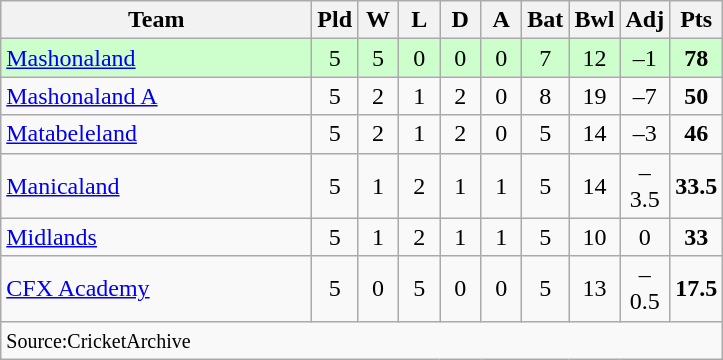<table class="wikitable" style="text-align: center;">
<tr>
<th width=200>Team</th>
<th width=20>Pld</th>
<th width=20>W</th>
<th width=20>L</th>
<th width=20>D</th>
<th width=20>A</th>
<th width=20>Bat</th>
<th width=20>Bwl</th>
<th width=20>Adj</th>
<th width=20>Pts</th>
</tr>
<tr style="background:#ccffcc;">
<td align=left><a href='#'>Mashonaland</a></td>
<td>5</td>
<td>5</td>
<td>0</td>
<td>0</td>
<td>0</td>
<td>7</td>
<td>12</td>
<td>–1</td>
<td><strong>78</strong></td>
</tr>
<tr>
<td align=left><a href='#'>Mashonaland A</a></td>
<td>5</td>
<td>2</td>
<td>1</td>
<td>2</td>
<td>0</td>
<td>8</td>
<td>19</td>
<td>–7</td>
<td><strong>50</strong></td>
</tr>
<tr>
<td align=left><a href='#'>Matabeleland</a></td>
<td>5</td>
<td>2</td>
<td>1</td>
<td>2</td>
<td>0</td>
<td>5</td>
<td>14</td>
<td>–3</td>
<td><strong>46</strong></td>
</tr>
<tr>
<td align=left><a href='#'>Manicaland</a></td>
<td>5</td>
<td>1</td>
<td>2</td>
<td>1</td>
<td>1</td>
<td>5</td>
<td>14</td>
<td>–3.5</td>
<td><strong>33.5</strong></td>
</tr>
<tr>
<td align=left><a href='#'>Midlands</a></td>
<td>5</td>
<td>1</td>
<td>2</td>
<td>1</td>
<td>1</td>
<td>5</td>
<td>10</td>
<td>0</td>
<td><strong>33</strong></td>
</tr>
<tr>
<td align=left><a href='#'>CFX Academy</a></td>
<td>5</td>
<td>0</td>
<td>5</td>
<td>0</td>
<td>0</td>
<td>5</td>
<td>13</td>
<td>–0.5</td>
<td><strong>17.5</strong></td>
</tr>
<tr>
<td align=left colspan="10"><small>Source:CricketArchive</small></td>
</tr>
</table>
